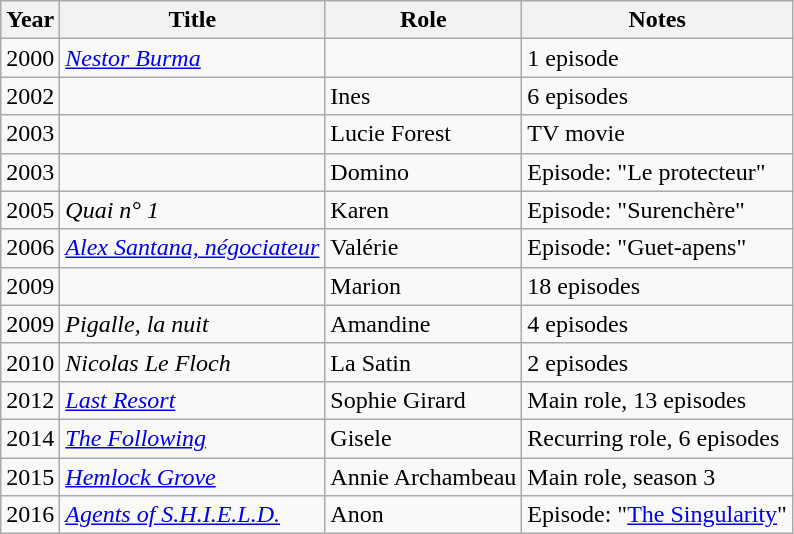<table class="wikitable sortable">
<tr>
<th>Year</th>
<th>Title</th>
<th>Role</th>
<th class="unsortable">Notes</th>
</tr>
<tr>
<td>2000</td>
<td><em><a href='#'>Nestor Burma</a></em></td>
<td></td>
<td>1 episode</td>
</tr>
<tr>
<td>2002</td>
<td><em></em></td>
<td>Ines</td>
<td>6 episodes</td>
</tr>
<tr>
<td>2003</td>
<td><em></em></td>
<td>Lucie Forest</td>
<td>TV movie</td>
</tr>
<tr>
<td>2003</td>
<td><em></em></td>
<td>Domino</td>
<td>Episode: "Le protecteur"</td>
</tr>
<tr>
<td>2005</td>
<td><em>Quai n° 1</em></td>
<td>Karen</td>
<td>Episode: "Surenchère"</td>
</tr>
<tr>
<td>2006</td>
<td><em><a href='#'>Alex Santana, négociateur</a></em></td>
<td>Valérie</td>
<td>Episode: "Guet-apens"</td>
</tr>
<tr>
<td>2009</td>
<td><em></em></td>
<td>Marion</td>
<td>18 episodes</td>
</tr>
<tr>
<td>2009</td>
<td><em>Pigalle, la nuit</em></td>
<td>Amandine</td>
<td>4 episodes</td>
</tr>
<tr>
<td>2010</td>
<td><em>Nicolas Le Floch</em></td>
<td>La Satin</td>
<td>2 episodes</td>
</tr>
<tr>
<td>2012</td>
<td><em><a href='#'>Last Resort</a></em></td>
<td>Sophie Girard</td>
<td>Main role, 13 episodes</td>
</tr>
<tr>
<td>2014</td>
<td><em><a href='#'>The Following</a></em></td>
<td>Gisele</td>
<td>Recurring role, 6 episodes</td>
</tr>
<tr>
<td>2015</td>
<td><em><a href='#'>Hemlock Grove</a></em></td>
<td>Annie Archambeau</td>
<td>Main role, season 3</td>
</tr>
<tr>
<td>2016</td>
<td><em><a href='#'>Agents of S.H.I.E.L.D.</a></em></td>
<td>Anon</td>
<td>Episode: "<a href='#'>The Singularity</a>"</td>
</tr>
</table>
